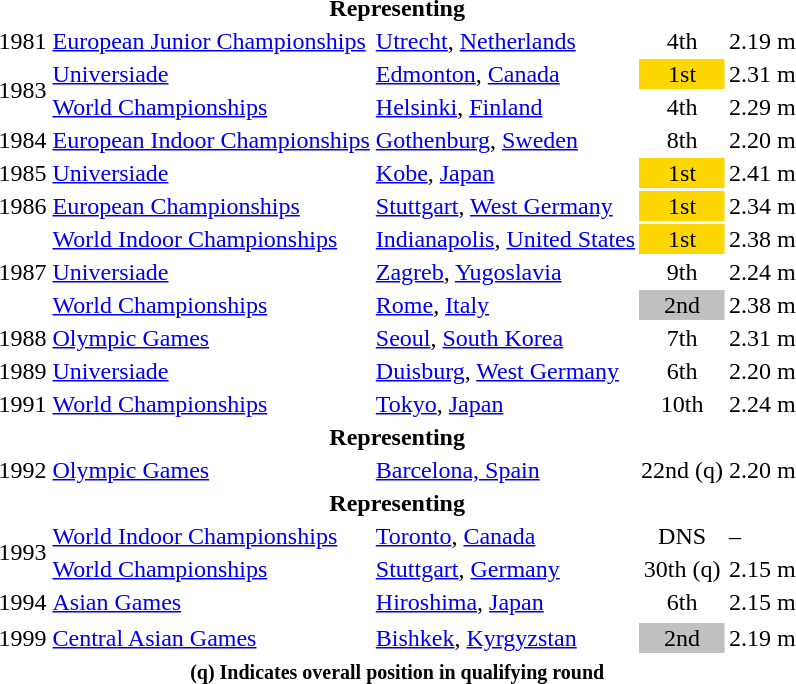<table>
<tr>
<th colspan=6>Representing </th>
</tr>
<tr>
<td>1981</td>
<td><a href='#'>European Junior Championships</a></td>
<td><a href='#'>Utrecht</a>, <a href='#'>Netherlands</a></td>
<td align=center>4th</td>
<td>2.19 m</td>
</tr>
<tr>
<td rowspan=2>1983</td>
<td><a href='#'>Universiade</a></td>
<td><a href='#'>Edmonton</a>, <a href='#'>Canada</a></td>
<td bgcolor=gold align=center>1st</td>
<td>2.31 m</td>
</tr>
<tr>
<td><a href='#'>World Championships</a></td>
<td><a href='#'>Helsinki</a>, <a href='#'>Finland</a></td>
<td align=center>4th</td>
<td>2.29 m</td>
</tr>
<tr>
<td>1984</td>
<td><a href='#'>European Indoor Championships</a></td>
<td><a href='#'>Gothenburg</a>, <a href='#'>Sweden</a></td>
<td align=center>8th</td>
<td>2.20 m</td>
</tr>
<tr>
<td>1985</td>
<td><a href='#'>Universiade</a></td>
<td><a href='#'>Kobe</a>, <a href='#'>Japan</a></td>
<td bgcolor=gold align=center>1st</td>
<td>2.41 m</td>
</tr>
<tr>
<td>1986</td>
<td><a href='#'>European Championships</a></td>
<td><a href='#'>Stuttgart</a>, <a href='#'>West Germany</a></td>
<td bgcolor=gold align=center>1st</td>
<td>2.34 m</td>
</tr>
<tr>
<td rowspan=3>1987</td>
<td><a href='#'>World Indoor Championships</a></td>
<td><a href='#'>Indianapolis</a>, <a href='#'>United States</a></td>
<td bgcolor=gold align=center>1st</td>
<td>2.38 m</td>
</tr>
<tr>
<td><a href='#'>Universiade</a></td>
<td><a href='#'>Zagreb</a>, <a href='#'>Yugoslavia</a></td>
<td align=center>9th</td>
<td>2.24 m</td>
</tr>
<tr>
<td><a href='#'>World Championships</a></td>
<td><a href='#'>Rome</a>, <a href='#'>Italy</a></td>
<td bgcolor=silver align=center>2nd</td>
<td>2.38 m</td>
</tr>
<tr>
<td>1988</td>
<td><a href='#'>Olympic Games</a></td>
<td><a href='#'>Seoul</a>, <a href='#'>South Korea</a></td>
<td align=center>7th</td>
<td>2.31 m</td>
</tr>
<tr>
<td>1989</td>
<td><a href='#'>Universiade</a></td>
<td><a href='#'>Duisburg</a>, <a href='#'>West Germany</a></td>
<td align=center>6th</td>
<td>2.20 m</td>
</tr>
<tr>
<td>1991</td>
<td><a href='#'>World Championships</a></td>
<td><a href='#'>Tokyo</a>, <a href='#'>Japan</a></td>
<td align=center>10th</td>
<td>2.24 m</td>
</tr>
<tr>
<th colspan=6>Representing </th>
</tr>
<tr>
<td>1992</td>
<td><a href='#'>Olympic Games</a></td>
<td><a href='#'>Barcelona, Spain</a></td>
<td align="center">22nd (q)</td>
<td>2.20 m</td>
</tr>
<tr>
<th colspan=6>Representing </th>
</tr>
<tr>
<td rowspan=2>1993</td>
<td><a href='#'>World Indoor Championships</a></td>
<td><a href='#'>Toronto</a>, <a href='#'>Canada</a></td>
<td align=center>DNS</td>
<td>–</td>
</tr>
<tr>
<td><a href='#'>World Championships</a></td>
<td><a href='#'>Stuttgart</a>, <a href='#'>Germany</a></td>
<td align=center>30th (q)</td>
<td>2.15 m</td>
</tr>
<tr>
<td>1994</td>
<td><a href='#'>Asian Games</a></td>
<td><a href='#'>Hiroshima</a>, <a href='#'>Japan</a></td>
<td align=center>6th</td>
<td>2.15 m</td>
</tr>
<tr>
</tr>
<tr>
<td>1999</td>
<td><a href='#'>Central Asian Games</a></td>
<td><a href='#'>Bishkek</a>, <a href='#'>Kyrgyzstan</a></td>
<td bgcolor=silver align=center>2nd</td>
<td>2.19 m</td>
</tr>
<tr>
<th colspan=6><small><strong> (q) Indicates overall position in qualifying round</strong></small></th>
</tr>
</table>
